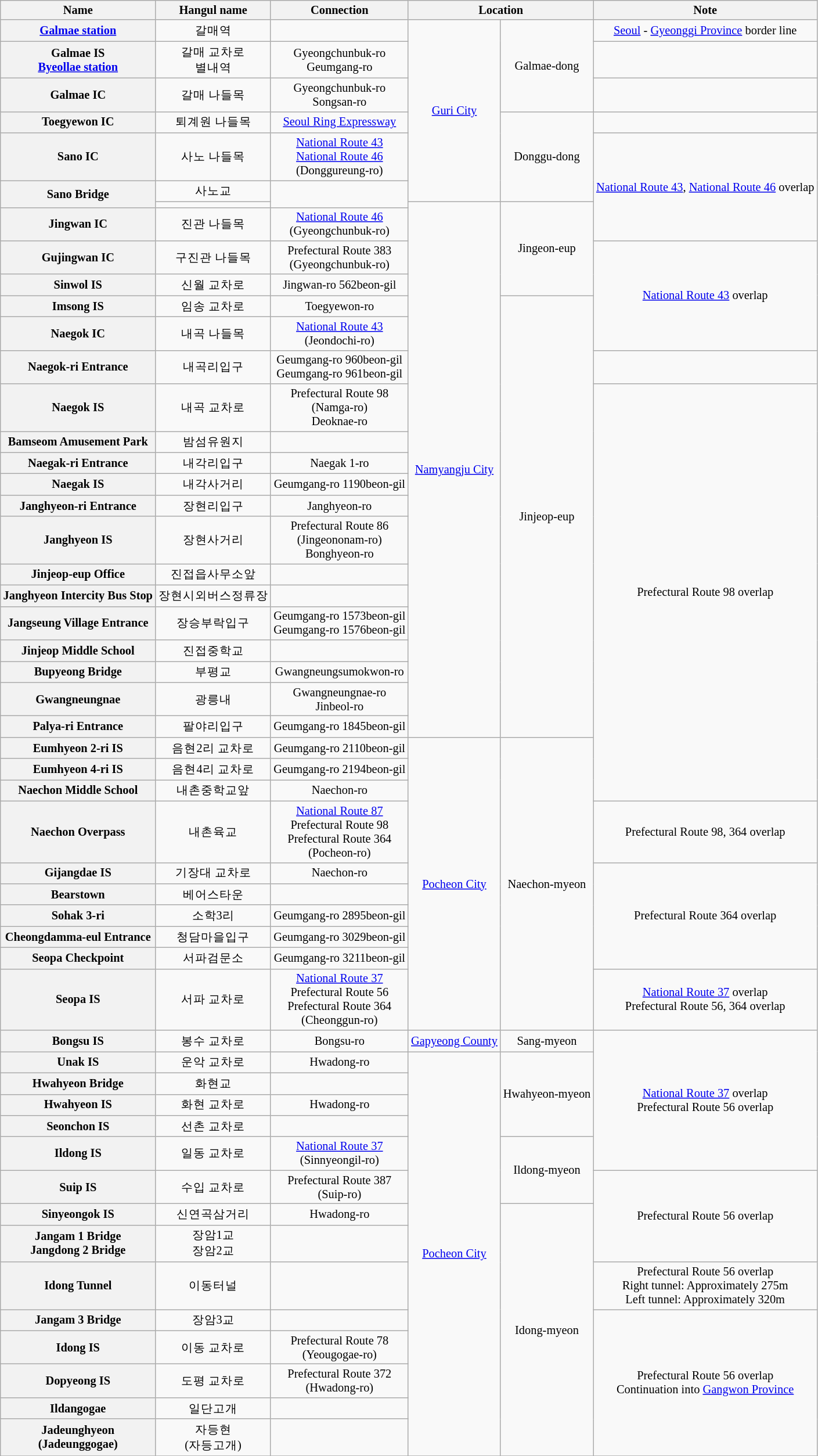<table class="wikitable" style="font-size: 85%; text-align: center;">
<tr>
<th>Name </th>
<th>Hangul name</th>
<th>Connection</th>
<th colspan="2">Location</th>
<th>Note</th>
</tr>
<tr>
<th><a href='#'>Galmae station</a></th>
<td>갈매역</td>
<td></td>
<td rowspan=6><a href='#'>Guri City</a></td>
<td rowspan=3>Galmae-dong</td>
<td><a href='#'>Seoul</a> - <a href='#'>Gyeonggi Province</a> border line</td>
</tr>
<tr>
<th>Galmae IS<br><a href='#'>Byeollae station</a></th>
<td>갈매 교차로<br>별내역</td>
<td>Gyeongchunbuk-ro<br>Geumgang-ro</td>
<td></td>
</tr>
<tr>
<th>Galmae IC</th>
<td>갈매 나들목</td>
<td>Gyeongchunbuk-ro<br>Songsan-ro</td>
<td></td>
</tr>
<tr>
<th>Toegyewon IC</th>
<td>퇴계원 나들목</td>
<td><a href='#'>Seoul Ring Expressway</a></td>
<td rowspan=3>Donggu-dong</td>
<td></td>
</tr>
<tr>
<th>Sano IC</th>
<td>사노 나들목</td>
<td><a href='#'>National Route 43</a><br><a href='#'>National Route 46</a><br>(Donggureung-ro)</td>
<td rowspan=4><a href='#'>National Route 43</a>, <a href='#'>National Route 46</a> overlap</td>
</tr>
<tr>
<th rowspan=2>Sano Bridge</th>
<td>사노교</td>
<td rowspan=2></td>
</tr>
<tr>
<td></td>
<td rowspan=20><a href='#'>Namyangju City</a></td>
<td rowspan=4>Jingeon-eup</td>
</tr>
<tr>
<th>Jingwan IC</th>
<td>진관 나들목</td>
<td><a href='#'>National Route 46</a><br>(Gyeongchunbuk-ro)</td>
</tr>
<tr>
<th>Gujingwan IC</th>
<td>구진관 나들목</td>
<td>Prefectural Route 383<br>(Gyeongchunbuk-ro)</td>
<td rowspan=4><a href='#'>National Route 43</a> overlap</td>
</tr>
<tr>
<th>Sinwol IS</th>
<td>신월 교차로</td>
<td>Jingwan-ro 562beon-gil</td>
</tr>
<tr>
<th>Imsong IS</th>
<td>임송 교차로</td>
<td>Toegyewon-ro</td>
<td rowspan=16>Jinjeop-eup</td>
</tr>
<tr>
<th>Naegok IC</th>
<td>내곡 나들목</td>
<td><a href='#'>National Route 43</a><br>(Jeondochi-ro)</td>
</tr>
<tr>
<th>Naegok-ri Entrance</th>
<td>내곡리입구</td>
<td>Geumgang-ro 960beon-gil<br>Geumgang-ro 961beon-gil</td>
<td></td>
</tr>
<tr>
<th>Naegok IS</th>
<td>내곡 교차로</td>
<td>Prefectural Route 98<br>(Namga-ro)<br>Deoknae-ro</td>
<td rowspan=16>Prefectural Route 98 overlap</td>
</tr>
<tr>
<th>Bamseom Amusement Park</th>
<td>밤섬유원지</td>
<td></td>
</tr>
<tr>
<th>Naegak-ri Entrance</th>
<td>내각리입구</td>
<td>Naegak 1-ro</td>
</tr>
<tr>
<th>Naegak IS</th>
<td>내각사거리</td>
<td>Geumgang-ro 1190beon-gil</td>
</tr>
<tr>
<th>Janghyeon-ri Entrance</th>
<td>장현리입구</td>
<td>Janghyeon-ro</td>
</tr>
<tr>
<th>Janghyeon IS</th>
<td>장현사거리</td>
<td>Prefectural Route 86<br>(Jingeononam-ro)<br>Bonghyeon-ro</td>
</tr>
<tr>
<th>Jinjeop-eup Office</th>
<td>진접읍사무소앞</td>
<td></td>
</tr>
<tr>
<th>Janghyeon Intercity Bus Stop</th>
<td>장현시외버스정류장</td>
<td></td>
</tr>
<tr>
<th>Jangseung Village Entrance</th>
<td>장승부락입구</td>
<td>Geumgang-ro 1573beon-gil<br>Geumgang-ro 1576beon-gil</td>
</tr>
<tr>
<th>Jinjeop Middle School</th>
<td>진접중학교</td>
<td></td>
</tr>
<tr>
<th>Bupyeong Bridge</th>
<td>부평교</td>
<td>Gwangneungsumokwon-ro</td>
</tr>
<tr>
<th>Gwangneungnae</th>
<td>광릉내</td>
<td>Gwangneungnae-ro<br>Jinbeol-ro</td>
</tr>
<tr>
<th>Palya-ri Entrance</th>
<td>팔야리입구</td>
<td>Geumgang-ro 1845beon-gil</td>
</tr>
<tr>
<th>Eumhyeon 2-ri IS</th>
<td>음현2리 교차로</td>
<td>Geumgang-ro 2110beon-gil</td>
<td rowspan=10><a href='#'>Pocheon City</a></td>
<td rowspan=10>Naechon-myeon</td>
</tr>
<tr>
<th>Eumhyeon 4-ri IS</th>
<td>음현4리 교차로</td>
<td>Geumgang-ro 2194beon-gil</td>
</tr>
<tr>
<th>Naechon Middle School</th>
<td>내촌중학교앞</td>
<td>Naechon-ro</td>
</tr>
<tr>
<th>Naechon Overpass</th>
<td>내촌육교</td>
<td><a href='#'>National Route 87</a><br>Prefectural Route 98<br>Prefectural Route 364<br>(Pocheon-ro)</td>
<td>Prefectural Route 98, 364 overlap</td>
</tr>
<tr>
<th>Gijangdae IS</th>
<td>기장대 교차로</td>
<td>Naechon-ro</td>
<td rowspan=5>Prefectural Route 364 overlap</td>
</tr>
<tr>
<th>Bearstown</th>
<td>베어스타운</td>
<td></td>
</tr>
<tr>
<th>Sohak 3-ri</th>
<td>소학3리</td>
<td>Geumgang-ro 2895beon-gil</td>
</tr>
<tr>
<th>Cheongdamma-eul Entrance</th>
<td>청담마을입구</td>
<td>Geumgang-ro 3029beon-gil</td>
</tr>
<tr>
<th>Seopa Checkpoint</th>
<td>서파검문소</td>
<td>Geumgang-ro 3211beon-gil</td>
</tr>
<tr>
<th>Seopa IS</th>
<td>서파 교차로</td>
<td><a href='#'>National Route 37</a><br>Prefectural Route 56<br>Prefectural Route 364<br>(Cheonggun-ro)</td>
<td><a href='#'>National Route 37</a> overlap<br>Prefectural Route 56, 364 overlap</td>
</tr>
<tr>
<th>Bongsu IS</th>
<td>봉수 교차로</td>
<td>Bongsu-ro</td>
<td><a href='#'>Gapyeong County</a></td>
<td>Sang-myeon</td>
<td rowspan=6><a href='#'>National Route 37</a> overlap<br>Prefectural Route 56 overlap</td>
</tr>
<tr>
<th>Unak IS</th>
<td>운악 교차로</td>
<td>Hwadong-ro</td>
<td rowspan=14><a href='#'>Pocheon City</a></td>
<td rowspan=4>Hwahyeon-myeon</td>
</tr>
<tr>
<th>Hwahyeon Bridge</th>
<td>화현교</td>
<td></td>
</tr>
<tr>
<th>Hwahyeon IS</th>
<td>화현 교차로</td>
<td>Hwadong-ro</td>
</tr>
<tr>
<th>Seonchon IS</th>
<td>선촌 교차로</td>
<td></td>
</tr>
<tr>
<th>Ildong IS</th>
<td>일동 교차로</td>
<td><a href='#'>National Route 37</a><br>(Sinnyeongil-ro)</td>
<td rowspan=2>Ildong-myeon</td>
</tr>
<tr>
<th>Suip IS</th>
<td>수입 교차로</td>
<td>Prefectural Route 387<br>(Suip-ro)</td>
<td rowspan=3>Prefectural Route 56 overlap</td>
</tr>
<tr>
<th>Sinyeongok IS</th>
<td>신연곡삼거리</td>
<td>Hwadong-ro</td>
<td rowspan=8>Idong-myeon</td>
</tr>
<tr>
<th>Jangam 1 Bridge<br>Jangdong 2 Bridge</th>
<td>장암1교<br>장암2교</td>
<td></td>
</tr>
<tr>
<th>Idong Tunnel</th>
<td>이동터널</td>
<td></td>
<td>Prefectural Route 56 overlap<br>Right tunnel: Approximately 275m<br>Left tunnel: Approximately 320m</td>
</tr>
<tr>
<th>Jangam 3 Bridge</th>
<td>장암3교</td>
<td></td>
<td rowspan=5>Prefectural Route 56 overlap<br>Continuation into <a href='#'>Gangwon Province</a></td>
</tr>
<tr>
<th>Idong IS</th>
<td>이동 교차로</td>
<td>Prefectural Route 78<br>(Yeougogae-ro)</td>
</tr>
<tr>
<th>Dopyeong IS</th>
<td>도평 교차로</td>
<td>Prefectural Route 372<br>(Hwadong-ro)</td>
</tr>
<tr>
<th>Ildangogae</th>
<td>일단고개</td>
<td></td>
</tr>
<tr>
<th>Jadeunghyeon<br>(Jadeunggogae)</th>
<td>자등현<br>(자등고개)</td>
<td></td>
</tr>
<tr>
</tr>
</table>
